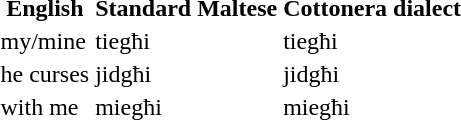<table class="wiki table">
<tr>
<th>English</th>
<th>Standard Maltese</th>
<th>Cottonera dialect</th>
</tr>
<tr>
<td>my/mine</td>
<td>tiegħi<br></td>
<td>tiegħi<br></td>
</tr>
<tr>
<td>he curses</td>
<td>jidgħi<br></td>
<td>jidgħi<br></td>
</tr>
<tr>
<td>with me</td>
<td>miegħi<br></td>
<td>miegħi<br></td>
</tr>
</table>
